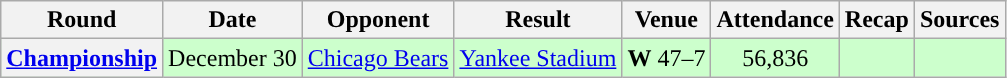<table class="wikitable" style="text-align:center">
<tr>
<th>Round</th>
<th>Date</th>
<th>Opponent</th>
<th>Result</th>
<th>Venue</th>
<th>Attendance</th>
<th>Recap</th>
<th>Sources</th>
</tr>
<tr style="background:#cfc">
<th><a href='#'>Championship</a></th>
<td>December 30</td>
<td><a href='#'>Chicago Bears</a></td>
<td><a href='#'>Yankee Stadium</a></td>
<td><strong>W</strong> 47–7</td>
<td>56,836</td>
<td></td>
<td></td>
</tr>
</table>
